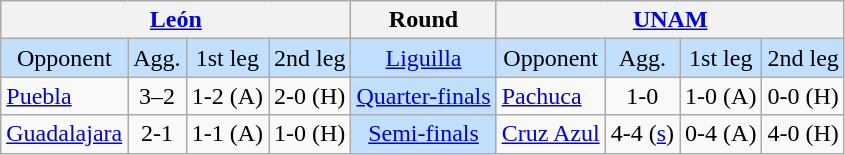<table class="wikitable" style="text-align:center">
<tr>
<th colspan=4><a href='#'>León</a></th>
<th>Round</th>
<th colspan=4><a href='#'>UNAM</a></th>
</tr>
<tr style="background:#c1e0ff;">
<td>Opponent</td>
<td>Agg.</td>
<td>1st leg</td>
<td>2nd leg</td>
<td><a href='#'>Liguilla</a></td>
<td>Opponent</td>
<td>Agg.</td>
<td>1st leg</td>
<td>2nd leg</td>
</tr>
<tr>
<td align=left><a href='#'>Puebla</a></td>
<td>3–2</td>
<td>1-2 (A)</td>
<td>2-0 (H)</td>
<td style="background:#c1e0ff;"><a href='#'>Quarter-finals</a></td>
<td align=left><a href='#'>Pachuca</a></td>
<td>1-0</td>
<td>1-0 (A)</td>
<td>0-0 (H)</td>
</tr>
<tr>
<td align=left><a href='#'>Guadalajara</a></td>
<td>2-1</td>
<td>1-1 (A)</td>
<td>1-0 (H)</td>
<td style="background:#c1e0ff;"><a href='#'>Semi-finals</a></td>
<td align=left><a href='#'>Cruz Azul</a></td>
<td>4-4 (<a href='#'>s</a>)</td>
<td>0-4 (A)</td>
<td>4-0 (H)</td>
</tr>
</table>
